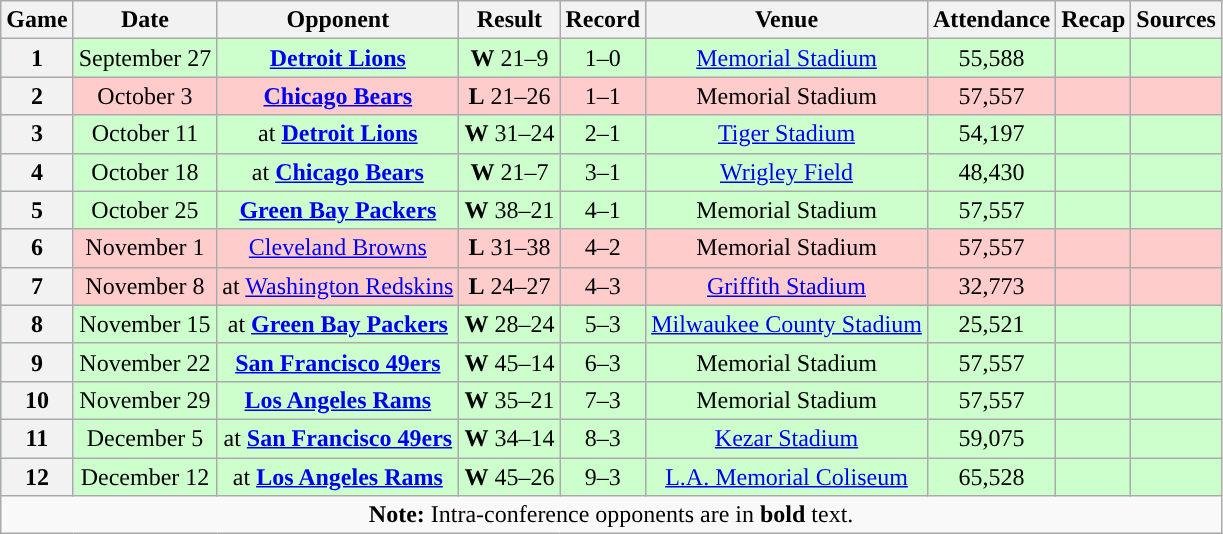<table class="wikitable" style="text-align:center">
<tr>
<th>Game</th>
<th>Date</th>
<th>Opponent</th>
<th>Result</th>
<th>Record</th>
<th>Venue</th>
<th>Attendance</th>
<th>Recap</th>
<th>Sources</th>
</tr>
<tr style="background:#cfc">
<th>1</th>
<td>September 27</td>
<td><strong><a href='#'>Detroit Lions</a></strong></td>
<td><strong>W</strong> 21–9</td>
<td>1–0</td>
<td><a href='#'>Memorial Stadium</a></td>
<td>55,588</td>
<td></td>
<td></td>
</tr>
<tr style="background:#fcc">
<th>2</th>
<td>October 3</td>
<td><strong><a href='#'>Chicago Bears</a></strong></td>
<td><strong>L</strong> 21–26</td>
<td>1–1</td>
<td>Memorial Stadium</td>
<td>57,557</td>
<td></td>
<td></td>
</tr>
<tr style="background:#cfc">
<th>3</th>
<td>October 11</td>
<td>at <strong><a href='#'>Detroit Lions</a></strong></td>
<td><strong>W</strong> 31–24</td>
<td>2–1</td>
<td><a href='#'>Tiger Stadium</a></td>
<td>54,197</td>
<td></td>
<td></td>
</tr>
<tr style="background:#cfc">
<th>4</th>
<td>October 18</td>
<td>at <strong><a href='#'>Chicago Bears</a></strong></td>
<td><strong>W</strong> 21–7</td>
<td>3–1</td>
<td><a href='#'>Wrigley Field</a></td>
<td>48,430</td>
<td></td>
<td></td>
</tr>
<tr style="background:#cfc">
<th>5</th>
<td>October 25</td>
<td><strong><a href='#'>Green Bay Packers</a></strong></td>
<td><strong>W</strong> 38–21</td>
<td>4–1</td>
<td>Memorial Stadium</td>
<td>57,557</td>
<td></td>
<td></td>
</tr>
<tr style="background:#fcc">
<th>6</th>
<td>November 1</td>
<td><a href='#'>Cleveland Browns</a></td>
<td><strong>L</strong> 31–38</td>
<td>4–2</td>
<td>Memorial Stadium</td>
<td>57,557</td>
<td></td>
<td></td>
</tr>
<tr style="background:#fcc">
<th>7</th>
<td>November 8</td>
<td>at <a href='#'>Washington Redskins</a></td>
<td><strong>L</strong> 24–27</td>
<td>4–3</td>
<td><a href='#'>Griffith Stadium</a></td>
<td>32,773</td>
<td></td>
<td></td>
</tr>
<tr style="background:#cfc">
<th>8</th>
<td>November 15</td>
<td>at <strong><a href='#'>Green Bay Packers</a></strong></td>
<td><strong>W</strong> 28–24</td>
<td>5–3</td>
<td><a href='#'>Milwaukee County Stadium</a></td>
<td>25,521</td>
<td></td>
<td></td>
</tr>
<tr style="background:#cfc">
<th>9</th>
<td>November 22</td>
<td><strong><a href='#'>San Francisco 49ers</a></strong></td>
<td><strong>W</strong> 45–14</td>
<td>6–3</td>
<td>Memorial Stadium</td>
<td>57,557</td>
<td></td>
<td></td>
</tr>
<tr style="background:#cfc">
<th>10</th>
<td>November 29</td>
<td><strong><a href='#'>Los Angeles Rams</a></strong></td>
<td><strong>W</strong> 35–21</td>
<td>7–3</td>
<td>Memorial Stadium</td>
<td>57,557</td>
<td></td>
<td></td>
</tr>
<tr style="background:#cfc">
<th>11</th>
<td>December 5</td>
<td>at <strong><a href='#'>San Francisco 49ers</a></strong></td>
<td><strong>W</strong> 34–14</td>
<td>8–3</td>
<td><a href='#'>Kezar Stadium</a></td>
<td>59,075</td>
<td></td>
<td></td>
</tr>
<tr style="background:#cfc">
<th>12</th>
<td>December 12</td>
<td>at <strong><a href='#'>Los Angeles Rams</a></strong></td>
<td><strong>W</strong> 45–26</td>
<td>9–3</td>
<td><a href='#'>L.A. Memorial Coliseum</a></td>
<td>65,528</td>
<td></td>
<td></td>
</tr>
<tr>
<td colspan="10"><strong>Note:</strong> Intra-conference opponents are in <strong>bold</strong> text.</td>
</tr>
</table>
